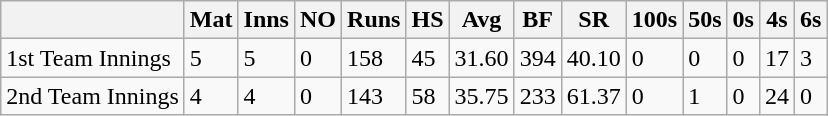<table class="wikitable">
<tr>
<th></th>
<th>Mat</th>
<th>Inns</th>
<th>NO</th>
<th>Runs</th>
<th>HS</th>
<th>Avg</th>
<th>BF</th>
<th>SR</th>
<th>100s</th>
<th>50s</th>
<th>0s</th>
<th>4s</th>
<th>6s</th>
</tr>
<tr>
<td>1st Team Innings</td>
<td>5</td>
<td>5</td>
<td>0</td>
<td>158</td>
<td>45</td>
<td>31.60</td>
<td>394</td>
<td>40.10</td>
<td>0</td>
<td>0</td>
<td>0</td>
<td>17</td>
<td>3</td>
</tr>
<tr>
<td>2nd Team Innings</td>
<td>4</td>
<td>4</td>
<td>0</td>
<td>143</td>
<td>58</td>
<td>35.75</td>
<td>233</td>
<td>61.37</td>
<td>0</td>
<td>1</td>
<td>0</td>
<td>24</td>
<td>0</td>
</tr>
</table>
